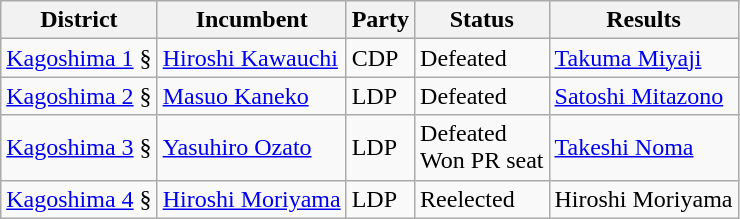<table class="wikitable">
<tr>
<th>District</th>
<th>Incumbent</th>
<th>Party</th>
<th>Status</th>
<th>Results</th>
</tr>
<tr>
<td><a href='#'>Kagoshima 1</a> §</td>
<td><a href='#'>Hiroshi Kawauchi</a></td>
<td>CDP</td>
<td>Defeated</td>
<td><a href='#'>Takuma Miyaji</a></td>
</tr>
<tr>
<td><a href='#'>Kagoshima 2</a> §</td>
<td><a href='#'>Masuo Kaneko</a></td>
<td>LDP</td>
<td>Defeated</td>
<td><a href='#'>Satoshi Mitazono</a></td>
</tr>
<tr>
<td><a href='#'>Kagoshima 3</a> §</td>
<td><a href='#'>Yasuhiro Ozato</a></td>
<td>LDP</td>
<td>Defeated<br>Won PR seat</td>
<td><a href='#'>Takeshi Noma</a></td>
</tr>
<tr>
<td><a href='#'>Kagoshima 4</a> §</td>
<td><a href='#'>Hiroshi Moriyama</a></td>
<td>LDP</td>
<td>Reelected</td>
<td>Hiroshi Moriyama</td>
</tr>
</table>
